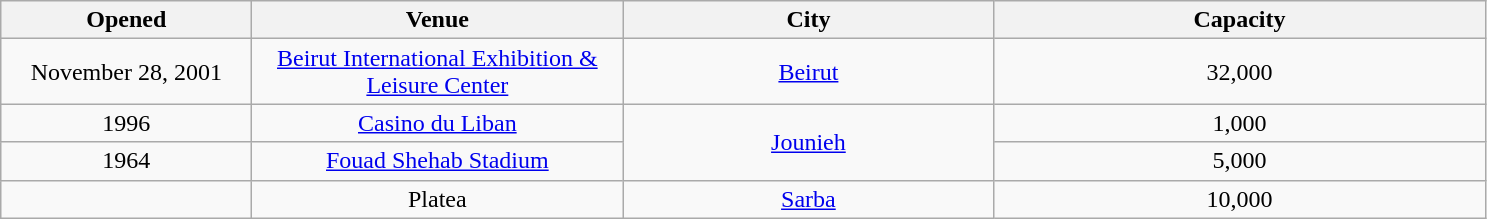<table class="sortable wikitable" style="text-align:center;">
<tr>
<th scope="col" style="width:10em;">Opened</th>
<th scope="col" style="width:15em;">Venue</th>
<th scope="col" style="width:15em;">City</th>
<th scope="col" style="width:20em;">Capacity</th>
</tr>
<tr>
<td>November 28, 2001</td>
<td><a href='#'>Beirut International Exhibition & Leisure Center</a></td>
<td><a href='#'>Beirut</a></td>
<td>32,000</td>
</tr>
<tr>
<td>1996</td>
<td><a href='#'>Casino du Liban</a></td>
<td rowspan="2"><a href='#'>Jounieh</a></td>
<td>1,000</td>
</tr>
<tr>
<td>1964</td>
<td><a href='#'>Fouad Shehab Stadium</a></td>
<td>5,000</td>
</tr>
<tr>
<td></td>
<td>Platea</td>
<td><a href='#'>Sarba</a></td>
<td>10,000</td>
</tr>
</table>
